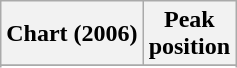<table class="wikitable sortable plainrowheaders">
<tr>
<th scope="col">Chart (2006)</th>
<th scope="col">Peak<br>position</th>
</tr>
<tr>
</tr>
<tr>
</tr>
<tr>
</tr>
<tr>
</tr>
</table>
